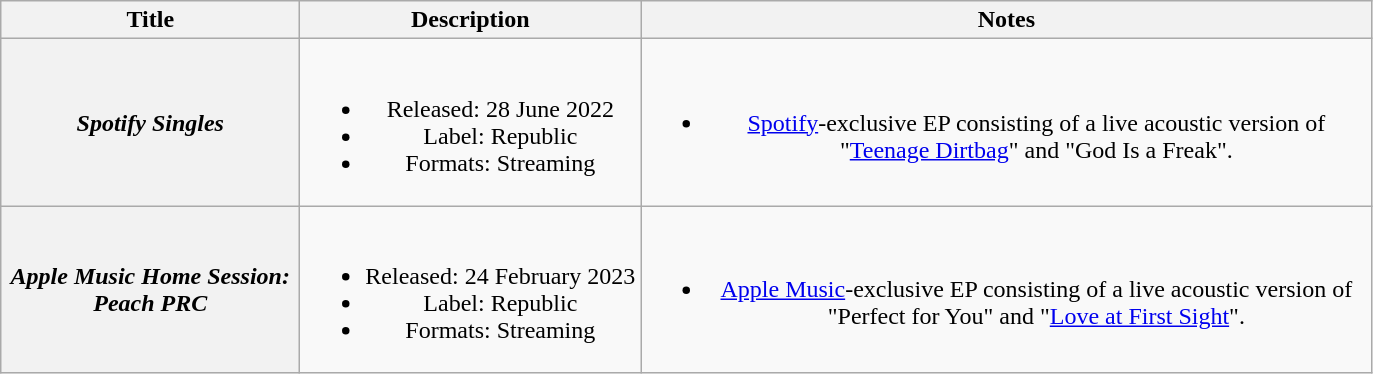<table class="wikitable plainrowheaders" style="text-align:center;">
<tr>
<th scope="col" style="width:12em;">Title</th>
<th scope="col">Description</th>
<th scope="col" style="width:30em;">Notes</th>
</tr>
<tr>
<th scope="row"><em>Spotify Singles</em></th>
<td><br><ul><li>Released: 28 June 2022</li><li>Label: Republic</li><li>Formats: Streaming</li></ul></td>
<td><br><ul><li><a href='#'>Spotify</a>-exclusive EP consisting of a live acoustic version of "<a href='#'>Teenage Dirtbag</a>" and "God Is a Freak".</li></ul></td>
</tr>
<tr>
<th scope="row"><em>Apple Music Home Session: Peach PRC</em></th>
<td><br><ul><li>Released: 24 February 2023</li><li>Label: Republic</li><li>Formats: Streaming</li></ul></td>
<td><br><ul><li><a href='#'>Apple Music</a>-exclusive EP consisting of a live acoustic version of "Perfect for You" and "<a href='#'>Love at First Sight</a>".</li></ul></td>
</tr>
</table>
